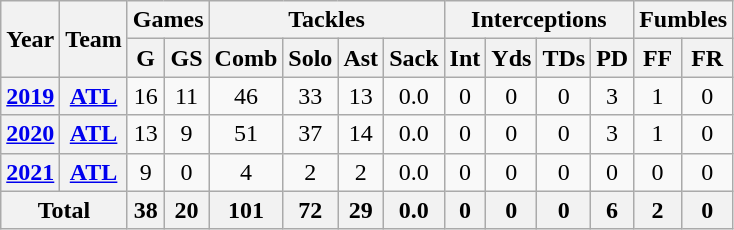<table class="wikitable" style="text-align: center;">
<tr>
<th rowspan="2">Year</th>
<th rowspan="2">Team</th>
<th colspan="2">Games</th>
<th colspan="4">Tackles</th>
<th colspan="4">Interceptions</th>
<th colspan="2">Fumbles</th>
</tr>
<tr>
<th>G</th>
<th>GS</th>
<th>Comb</th>
<th>Solo</th>
<th>Ast</th>
<th>Sack</th>
<th>Int</th>
<th>Yds</th>
<th>TDs</th>
<th>PD</th>
<th>FF</th>
<th>FR</th>
</tr>
<tr>
<th><a href='#'>2019</a></th>
<th><a href='#'>ATL</a></th>
<td>16</td>
<td>11</td>
<td>46</td>
<td>33</td>
<td>13</td>
<td>0.0</td>
<td>0</td>
<td>0</td>
<td>0</td>
<td>3</td>
<td>1</td>
<td>0</td>
</tr>
<tr>
<th><a href='#'>2020</a></th>
<th><a href='#'>ATL</a></th>
<td>13</td>
<td>9</td>
<td>51</td>
<td>37</td>
<td>14</td>
<td>0.0</td>
<td>0</td>
<td>0</td>
<td>0</td>
<td>3</td>
<td>1</td>
<td>0</td>
</tr>
<tr>
<th><a href='#'>2021</a></th>
<th><a href='#'>ATL</a></th>
<td>9</td>
<td>0</td>
<td>4</td>
<td>2</td>
<td>2</td>
<td>0.0</td>
<td>0</td>
<td>0</td>
<td>0</td>
<td>0</td>
<td>0</td>
<td>0</td>
</tr>
<tr>
<th colspan="2">Total</th>
<th>38</th>
<th>20</th>
<th>101</th>
<th>72</th>
<th>29</th>
<th>0.0</th>
<th>0</th>
<th>0</th>
<th>0</th>
<th>6</th>
<th>2</th>
<th>0</th>
</tr>
</table>
